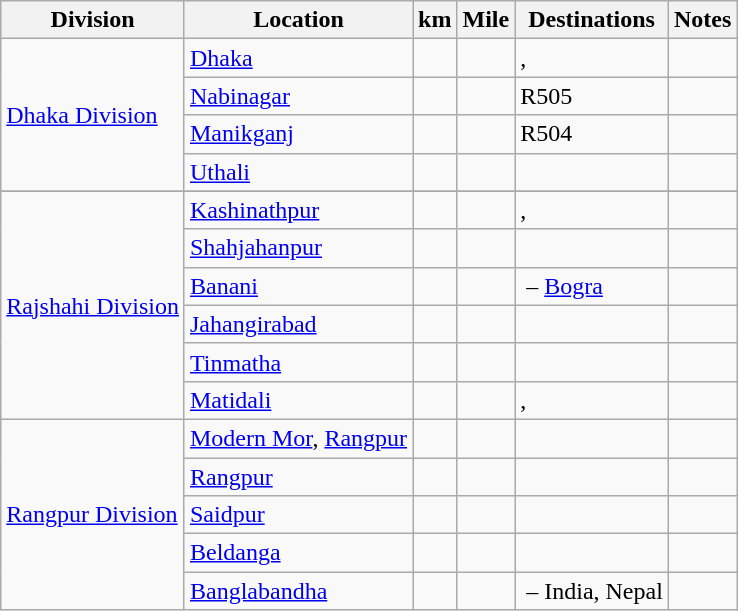<table class=wikitable>
<tr>
<th scope=col>Division</th>
<th scope=col>Location</th>
<th scope=col>km</th>
<th scope=col>Mile</th>
<th scope=col>Destinations</th>
<th scope=col>Notes</th>
</tr>
<tr>
<td rowspan=4><a href='#'>Dhaka Division</a></td>
<td><a href='#'>Dhaka</a></td>
<td></td>
<td></td>
<td>, </td>
<td></td>
</tr>
<tr>
<td><a href='#'>Nabinagar</a></td>
<td></td>
<td></td>
<td>R505</td>
<td></td>
</tr>
<tr>
<td><a href='#'>Manikganj</a></td>
<td></td>
<td></td>
<td>R504</td>
<td></td>
</tr>
<tr>
<td><a href='#'>Uthali</a></td>
<td></td>
<td></td>
<td></td>
<td></td>
</tr>
<tr>
</tr>
<tr>
<td rowspan=6><a href='#'>Rajshahi Division</a></td>
<td><a href='#'>Kashinathpur</a></td>
<td></td>
<td></td>
<td>, </td>
<td></td>
</tr>
<tr>
<td><a href='#'>Shahjahanpur</a></td>
<td></td>
<td></td>
<td></td>
<td></td>
</tr>
<tr>
<td><a href='#'>Banani</a></td>
<td></td>
<td></td>
<td> – <a href='#'>Bogra</a></td>
<td></td>
</tr>
<tr>
<td><a href='#'>Jahangirabad</a></td>
<td></td>
<td></td>
<td></td>
<td></td>
</tr>
<tr>
<td><a href='#'>Tinmatha</a></td>
<td></td>
<td></td>
<td></td>
<td></td>
</tr>
<tr>
<td><a href='#'>Matidali</a></td>
<td></td>
<td></td>
<td>, </td>
<td></td>
</tr>
<tr>
<td rowspan=5><a href='#'>Rangpur Division</a></td>
<td><a href='#'>Modern Mor</a>, <a href='#'>Rangpur</a></td>
<td></td>
<td></td>
<td></td>
<td></td>
</tr>
<tr>
<td><a href='#'>Rangpur</a></td>
<td></td>
<td></td>
<td></td>
<td></td>
</tr>
<tr>
<td><a href='#'>Saidpur</a></td>
<td></td>
<td></td>
<td></td>
<td></td>
</tr>
<tr>
<td><a href='#'>Beldanga</a></td>
<td></td>
<td></td>
<td></td>
<td></td>
</tr>
<tr>
<td><a href='#'>Banglabandha</a></td>
<td></td>
<td></td>
<td> – India, Nepal</td>
<td></td>
</tr>
</table>
